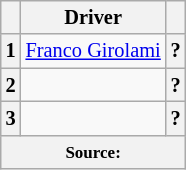<table align=left| class="wikitable" style="font-size: 85%; text-align: center;">
<tr valign="top">
<th valign=middle></th>
<th valign=middle>Driver</th>
<th valign=middle>  </th>
</tr>
<tr>
<th>1</th>
<td align="left"> <a href='#'>Franco Girolami</a></td>
<th>?</th>
</tr>
<tr>
<th>2</th>
<td align="left"></td>
<th>?</th>
</tr>
<tr>
<th>3</th>
<td align="left"></td>
<th>?</th>
</tr>
<tr>
<th colspan="3"><small>Source:</small></th>
</tr>
</table>
